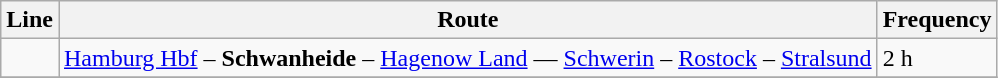<table class="wikitable">
<tr>
<th>Line</th>
<th>Route</th>
<th>Frequency</th>
</tr>
<tr>
<td></td>
<td><a href='#'>Hamburg Hbf</a> – <strong>Schwanheide</strong> –  <a href='#'>Hagenow Land</a> — <a href='#'>Schwerin</a> – <a href='#'>Rostock</a> – <a href='#'>Stralsund</a></td>
<td>2 h</td>
</tr>
<tr>
</tr>
</table>
